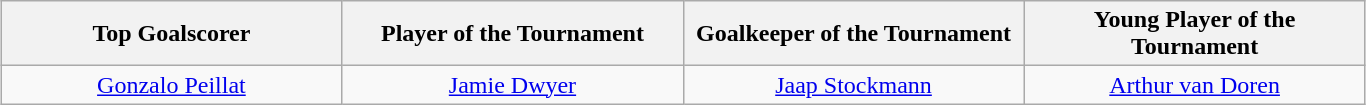<table class=wikitable style="text-align:center; margin:auto">
<tr>
<th style="width: 220px;">Top Goalscorer</th>
<th style="width: 220px;">Player of the Tournament</th>
<th style="width: 220px;">Goalkeeper of the Tournament</th>
<th style="width: 220px;">Young Player of the Tournament</th>
</tr>
<tr>
<td> <a href='#'>Gonzalo Peillat</a></td>
<td> <a href='#'>Jamie Dwyer</a></td>
<td> <a href='#'>Jaap Stockmann</a></td>
<td> <a href='#'>Arthur van Doren</a></td>
</tr>
</table>
